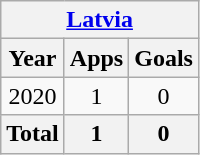<table class="wikitable" style="text-align:center">
<tr>
<th colspan=3><a href='#'>Latvia</a></th>
</tr>
<tr>
<th>Year</th>
<th>Apps</th>
<th>Goals</th>
</tr>
<tr>
<td>2020</td>
<td>1</td>
<td>0</td>
</tr>
<tr>
<th>Total</th>
<th>1</th>
<th>0</th>
</tr>
</table>
